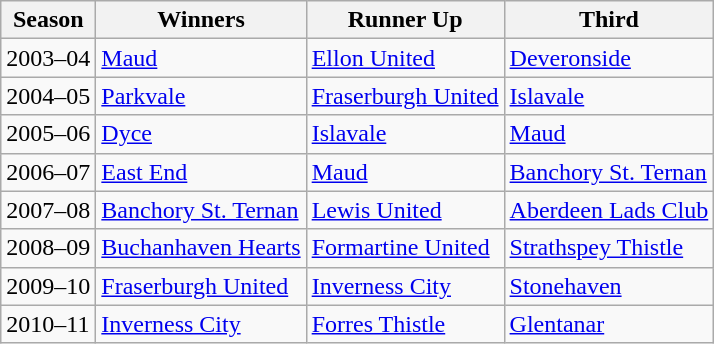<table class="wikitable">
<tr>
<th>Season</th>
<th>Winners</th>
<th>Runner Up</th>
<th>Third</th>
</tr>
<tr>
<td style="text-align:left;">2003–04</td>
<td><a href='#'>Maud</a></td>
<td><a href='#'>Ellon United</a></td>
<td><a href='#'>Deveronside</a></td>
</tr>
<tr>
<td style="text-align:left;">2004–05</td>
<td><a href='#'>Parkvale</a></td>
<td><a href='#'>Fraserburgh United</a></td>
<td><a href='#'>Islavale</a></td>
</tr>
<tr>
<td style="text-align:left;">2005–06</td>
<td><a href='#'>Dyce</a></td>
<td><a href='#'>Islavale</a></td>
<td><a href='#'>Maud</a></td>
</tr>
<tr>
<td style="text-align:left;">2006–07</td>
<td><a href='#'>East End</a></td>
<td><a href='#'>Maud</a></td>
<td><a href='#'>Banchory St. Ternan</a></td>
</tr>
<tr>
<td style="text-align:left;">2007–08</td>
<td><a href='#'>Banchory St. Ternan</a></td>
<td><a href='#'>Lewis United</a></td>
<td><a href='#'>Aberdeen Lads Club</a></td>
</tr>
<tr>
<td style="text-align:left;">2008–09</td>
<td><a href='#'>Buchanhaven Hearts</a></td>
<td><a href='#'>Formartine United</a></td>
<td><a href='#'>Strathspey Thistle</a></td>
</tr>
<tr>
<td style="text-align:left;">2009–10</td>
<td><a href='#'>Fraserburgh United</a></td>
<td><a href='#'>Inverness City</a></td>
<td><a href='#'>Stonehaven</a></td>
</tr>
<tr>
<td style="text-align:left;">2010–11</td>
<td><a href='#'>Inverness City</a></td>
<td><a href='#'>Forres Thistle</a></td>
<td><a href='#'>Glentanar</a></td>
</tr>
</table>
